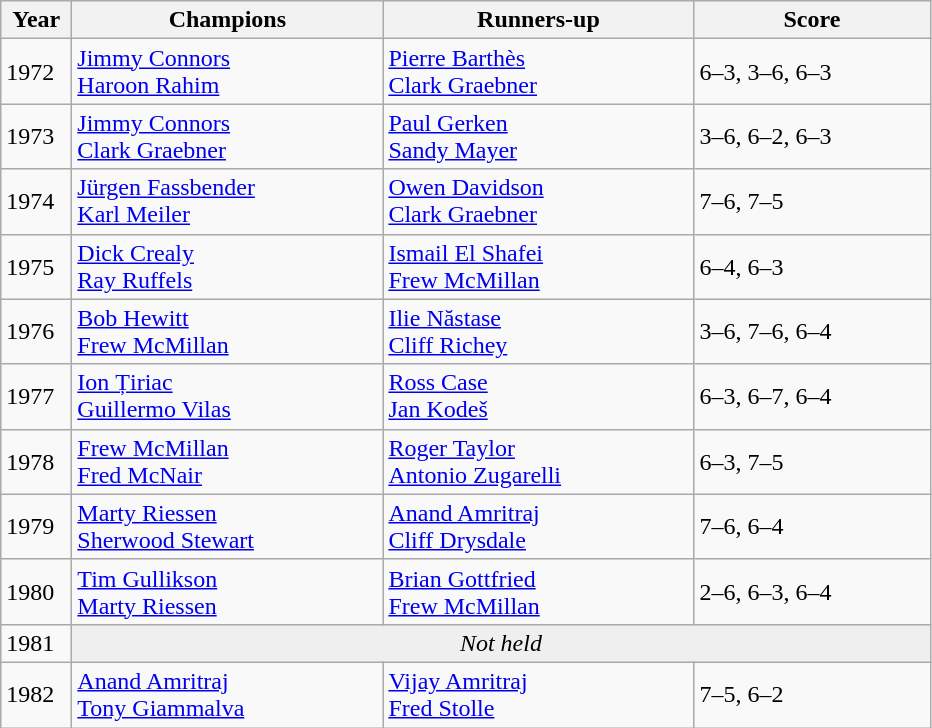<table class="wikitable">
<tr>
<th style="width:40px">Year</th>
<th style="width:200px">Champions</th>
<th style="width:200px">Runners-up</th>
<th style="width:150px" class="unsortable">Score</th>
</tr>
<tr>
<td>1972</td>
<td> <a href='#'>Jimmy Connors</a><br> <a href='#'>Haroon Rahim</a></td>
<td> <a href='#'>Pierre Barthès</a><br> <a href='#'>Clark Graebner</a></td>
<td>6–3, 3–6, 6–3</td>
</tr>
<tr>
<td>1973</td>
<td> <a href='#'>Jimmy Connors</a><br> <a href='#'>Clark Graebner</a></td>
<td> <a href='#'>Paul Gerken</a><br> <a href='#'>Sandy Mayer</a></td>
<td>3–6, 6–2, 6–3</td>
</tr>
<tr>
<td>1974</td>
<td> <a href='#'>Jürgen Fassbender</a><br> <a href='#'>Karl Meiler</a></td>
<td> <a href='#'>Owen Davidson</a><br> <a href='#'>Clark Graebner</a></td>
<td>7–6, 7–5</td>
</tr>
<tr>
<td>1975</td>
<td> <a href='#'>Dick Crealy</a><br> <a href='#'>Ray Ruffels</a></td>
<td> <a href='#'>Ismail El Shafei</a><br> <a href='#'>Frew McMillan</a></td>
<td>6–4, 6–3</td>
</tr>
<tr>
<td>1976</td>
<td> <a href='#'>Bob Hewitt</a><br> <a href='#'>Frew McMillan</a></td>
<td> <a href='#'>Ilie Năstase</a><br> <a href='#'>Cliff Richey</a></td>
<td>3–6, 7–6, 6–4</td>
</tr>
<tr>
<td>1977</td>
<td> <a href='#'>Ion Țiriac</a><br> <a href='#'>Guillermo Vilas</a></td>
<td> <a href='#'>Ross Case</a><br> <a href='#'>Jan Kodeš</a></td>
<td>6–3, 6–7, 6–4</td>
</tr>
<tr>
<td>1978</td>
<td> <a href='#'>Frew McMillan</a><br> <a href='#'>Fred McNair</a></td>
<td> <a href='#'>Roger Taylor</a><br> <a href='#'>Antonio Zugarelli</a></td>
<td>6–3, 7–5</td>
</tr>
<tr>
<td>1979</td>
<td> <a href='#'>Marty Riessen</a><br> <a href='#'>Sherwood Stewart</a></td>
<td> <a href='#'>Anand Amritraj</a><br> <a href='#'>Cliff Drysdale</a></td>
<td>7–6, 6–4</td>
</tr>
<tr>
<td>1980</td>
<td> <a href='#'>Tim Gullikson</a><br> <a href='#'>Marty Riessen</a></td>
<td> <a href='#'>Brian Gottfried</a><br> <a href='#'>Frew McMillan</a></td>
<td>2–6, 6–3, 6–4</td>
</tr>
<tr>
<td>1981</td>
<td colspan=3 align=center style="background:#efefef"><em>Not held</em></td>
</tr>
<tr>
<td>1982</td>
<td> <a href='#'>Anand Amritraj</a><br> <a href='#'>Tony Giammalva</a></td>
<td> <a href='#'>Vijay Amritraj</a><br> <a href='#'>Fred Stolle</a></td>
<td>7–5, 6–2</td>
</tr>
</table>
